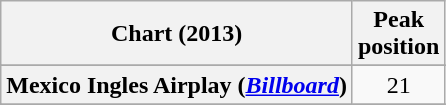<table class="wikitable sortable plainrowheaders" style="text-align:center">
<tr>
<th scope="col">Chart (2013)</th>
<th scope="col">Peak<br>position</th>
</tr>
<tr>
</tr>
<tr>
</tr>
<tr>
</tr>
<tr>
</tr>
<tr>
</tr>
<tr>
</tr>
<tr>
<th scope="row">Mexico Ingles Airplay (<em><a href='#'>Billboard</a></em>)</th>
<td>21</td>
</tr>
<tr>
</tr>
<tr>
</tr>
<tr>
</tr>
</table>
